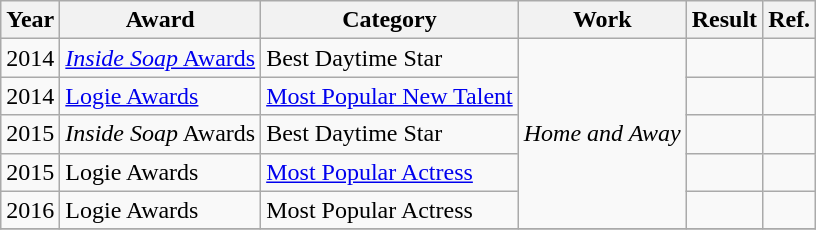<table class="wikitable">
<tr>
<th>Year</th>
<th>Award</th>
<th>Category</th>
<th>Work</th>
<th>Result</th>
<th>Ref.</th>
</tr>
<tr>
<td>2014</td>
<td><a href='#'><em>Inside Soap</em> Awards</a></td>
<td>Best Daytime Star</td>
<td rowspan="5"><em>Home and Away</em></td>
<td></td>
<td></td>
</tr>
<tr>
<td>2014</td>
<td><a href='#'>Logie Awards</a></td>
<td><a href='#'>Most Popular New Talent</a></td>
<td></td>
<td></td>
</tr>
<tr>
<td>2015</td>
<td><em>Inside Soap</em> Awards</td>
<td>Best Daytime Star</td>
<td></td>
<td></td>
</tr>
<tr>
<td>2015</td>
<td>Logie Awards</td>
<td><a href='#'>Most Popular Actress</a></td>
<td></td>
<td></td>
</tr>
<tr>
<td>2016</td>
<td>Logie Awards</td>
<td>Most Popular Actress</td>
<td></td>
<td></td>
</tr>
<tr>
</tr>
</table>
